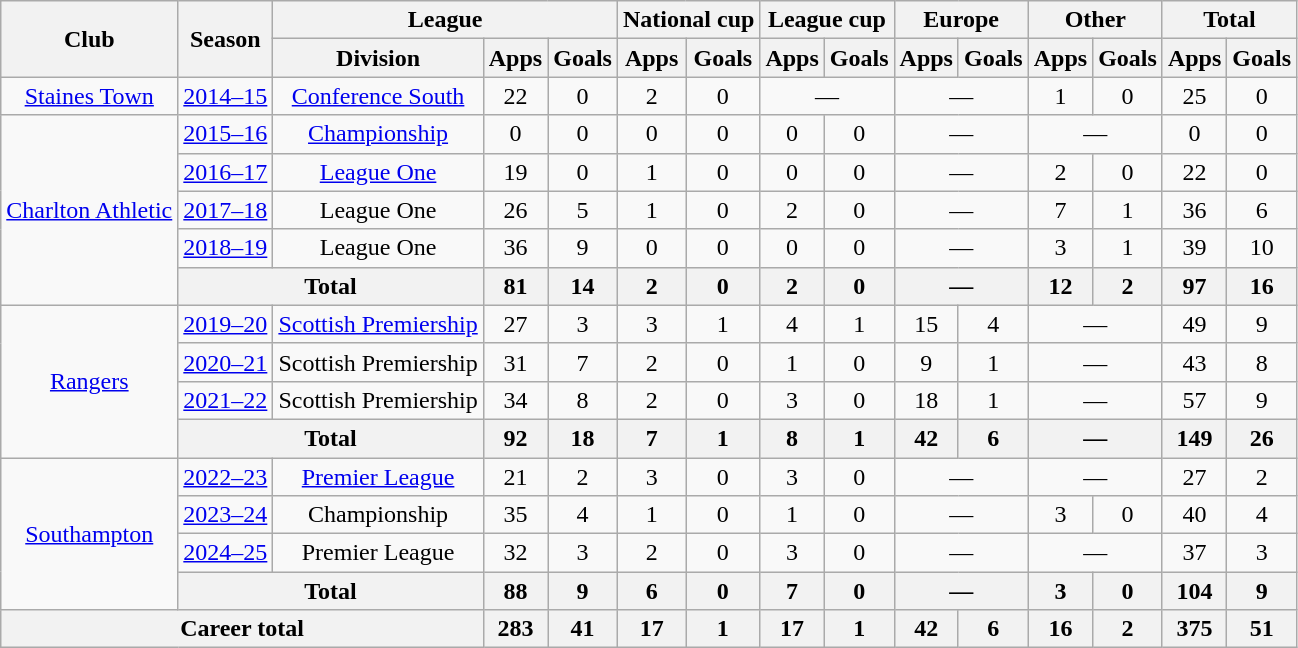<table class=wikitable style=text-align:center>
<tr>
<th rowspan=2>Club</th>
<th rowspan=2>Season</th>
<th colspan=3>League</th>
<th colspan=2>National cup</th>
<th colspan=2>League cup</th>
<th colspan=2>Europe</th>
<th colspan=2>Other</th>
<th colspan=2>Total</th>
</tr>
<tr>
<th>Division</th>
<th>Apps</th>
<th>Goals</th>
<th>Apps</th>
<th>Goals</th>
<th>Apps</th>
<th>Goals</th>
<th>Apps</th>
<th>Goals</th>
<th>Apps</th>
<th>Goals</th>
<th>Apps</th>
<th>Goals</th>
</tr>
<tr>
<td><a href='#'>Staines Town</a></td>
<td><a href='#'>2014–15</a></td>
<td><a href='#'>Conference South</a></td>
<td>22</td>
<td>0</td>
<td>2</td>
<td>0</td>
<td colspan=2>—</td>
<td colspan=2>—</td>
<td>1</td>
<td>0</td>
<td>25</td>
<td>0</td>
</tr>
<tr>
<td rowspan=5><a href='#'>Charlton Athletic</a></td>
<td><a href='#'>2015–16</a></td>
<td><a href='#'>Championship</a></td>
<td>0</td>
<td>0</td>
<td>0</td>
<td>0</td>
<td>0</td>
<td>0</td>
<td colspan=2>—</td>
<td colspan=2>—</td>
<td>0</td>
<td>0</td>
</tr>
<tr>
<td><a href='#'>2016–17</a></td>
<td><a href='#'>League One</a></td>
<td>19</td>
<td>0</td>
<td>1</td>
<td>0</td>
<td>0</td>
<td>0</td>
<td colspan=2>—</td>
<td>2</td>
<td>0</td>
<td>22</td>
<td>0</td>
</tr>
<tr>
<td><a href='#'>2017–18</a></td>
<td>League One</td>
<td>26</td>
<td>5</td>
<td>1</td>
<td>0</td>
<td>2</td>
<td>0</td>
<td colspan=2>—</td>
<td>7</td>
<td>1</td>
<td>36</td>
<td>6</td>
</tr>
<tr>
<td><a href='#'>2018–19</a></td>
<td>League One</td>
<td>36</td>
<td>9</td>
<td>0</td>
<td>0</td>
<td>0</td>
<td>0</td>
<td colspan=2>—</td>
<td>3</td>
<td>1</td>
<td>39</td>
<td>10</td>
</tr>
<tr>
<th colspan=2>Total</th>
<th>81</th>
<th>14</th>
<th>2</th>
<th>0</th>
<th>2</th>
<th>0</th>
<th colspan=2>—</th>
<th>12</th>
<th>2</th>
<th>97</th>
<th>16</th>
</tr>
<tr>
<td rowspan=4><a href='#'>Rangers</a></td>
<td><a href='#'>2019–20</a></td>
<td><a href='#'>Scottish Premiership</a></td>
<td>27</td>
<td>3</td>
<td>3</td>
<td>1</td>
<td>4</td>
<td>1</td>
<td>15</td>
<td>4</td>
<td colspan=2>—</td>
<td>49</td>
<td>9</td>
</tr>
<tr>
<td><a href='#'>2020–21</a></td>
<td>Scottish Premiership</td>
<td>31</td>
<td>7</td>
<td>2</td>
<td>0</td>
<td>1</td>
<td>0</td>
<td>9</td>
<td>1</td>
<td colspan=2>—</td>
<td>43</td>
<td>8</td>
</tr>
<tr>
<td><a href='#'>2021–22</a></td>
<td>Scottish Premiership</td>
<td>34</td>
<td>8</td>
<td>2</td>
<td>0</td>
<td>3</td>
<td>0</td>
<td>18</td>
<td>1</td>
<td colspan=2>—</td>
<td>57</td>
<td>9</td>
</tr>
<tr>
<th colspan=2>Total</th>
<th>92</th>
<th>18</th>
<th>7</th>
<th>1</th>
<th>8</th>
<th>1</th>
<th>42</th>
<th>6</th>
<th colspan=2>—</th>
<th>149</th>
<th>26</th>
</tr>
<tr>
<td rowspan=4><a href='#'>Southampton</a></td>
<td><a href='#'>2022–23</a></td>
<td><a href='#'>Premier League</a></td>
<td>21</td>
<td>2</td>
<td>3</td>
<td>0</td>
<td>3</td>
<td>0</td>
<td colspan=2>—</td>
<td colspan=2>—</td>
<td>27</td>
<td>2</td>
</tr>
<tr>
<td><a href='#'>2023–24</a></td>
<td>Championship</td>
<td>35</td>
<td>4</td>
<td>1</td>
<td>0</td>
<td>1</td>
<td>0</td>
<td colspan=2>—</td>
<td>3</td>
<td>0</td>
<td>40</td>
<td>4</td>
</tr>
<tr>
<td><a href='#'>2024–25</a></td>
<td>Premier League</td>
<td>32</td>
<td>3</td>
<td>2</td>
<td>0</td>
<td>3</td>
<td>0</td>
<td colspan=2>—</td>
<td colspan=2>—</td>
<td>37</td>
<td>3</td>
</tr>
<tr>
<th colspan=2>Total</th>
<th>88</th>
<th>9</th>
<th>6</th>
<th>0</th>
<th>7</th>
<th>0</th>
<th colspan=2>—</th>
<th>3</th>
<th>0</th>
<th>104</th>
<th>9</th>
</tr>
<tr>
<th colspan=3>Career total</th>
<th>283</th>
<th>41</th>
<th>17</th>
<th>1</th>
<th>17</th>
<th>1</th>
<th>42</th>
<th>6</th>
<th>16</th>
<th>2</th>
<th>375</th>
<th>51</th>
</tr>
</table>
